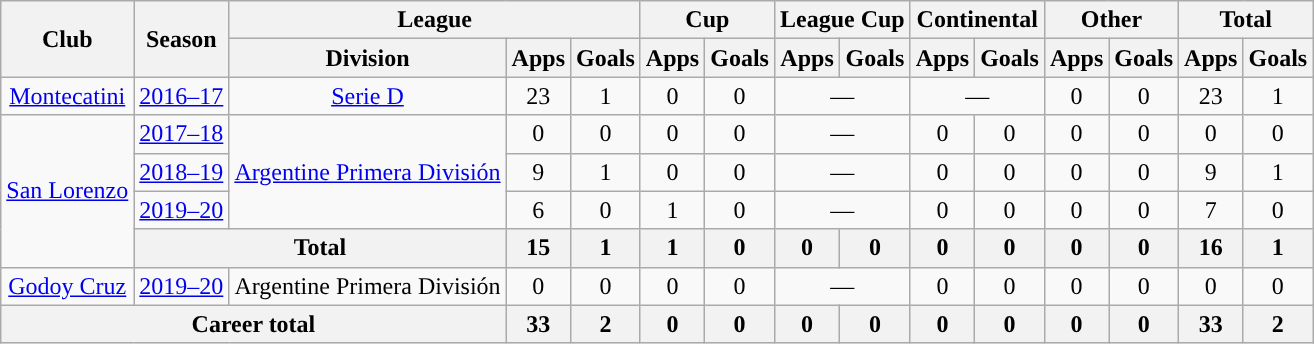<table class="wikitable" style="text-align:center">
<tr>
<th rowspan="2">Club</th>
<th rowspan="2">Season</th>
<th colspan="3">League</th>
<th colspan="2">Cup</th>
<th colspan="2">League Cup</th>
<th colspan="2">Continental</th>
<th colspan="2">Other</th>
<th colspan="2">Total</th>
</tr>
<tr>
<th>Division</th>
<th>Apps</th>
<th>Goals</th>
<th>Apps</th>
<th>Goals</th>
<th>Apps</th>
<th>Goals</th>
<th>Apps</th>
<th>Goals</th>
<th>Apps</th>
<th>Goals</th>
<th>Apps</th>
<th>Goals</th>
</tr>
<tr>
<td><a href='#'>Montecatini</a></td>
<td><a href='#'>2016–17</a></td>
<td><a href='#'>Serie D</a></td>
<td>23</td>
<td>1</td>
<td>0</td>
<td>0</td>
<td colspan="2">—</td>
<td colspan="2">—</td>
<td>0</td>
<td>0</td>
<td>23</td>
<td>1</td>
</tr>
<tr>
<td rowspan="4"><a href='#'>San Lorenzo</a></td>
<td><a href='#'>2017–18</a></td>
<td rowspan="3"><a href='#'>Argentine Primera División</a></td>
<td>0</td>
<td>0</td>
<td>0</td>
<td>0</td>
<td colspan="2">—</td>
<td>0</td>
<td>0</td>
<td>0</td>
<td>0</td>
<td>0</td>
<td>0</td>
</tr>
<tr>
<td><a href='#'>2018–19</a></td>
<td>9</td>
<td>1</td>
<td>0</td>
<td>0</td>
<td colspan="2">—</td>
<td>0</td>
<td>0</td>
<td>0</td>
<td>0</td>
<td>9</td>
<td>1</td>
</tr>
<tr>
<td><a href='#'>2019–20</a></td>
<td>6</td>
<td>0</td>
<td>1</td>
<td>0</td>
<td colspan="2">—</td>
<td>0</td>
<td>0</td>
<td>0</td>
<td>0</td>
<td>7</td>
<td>0</td>
</tr>
<tr>
<th colspan="2">Total</th>
<th>15</th>
<th>1</th>
<th>1</th>
<th>0</th>
<th>0</th>
<th>0</th>
<th>0</th>
<th>0</th>
<th>0</th>
<th>0</th>
<th>16</th>
<th>1</th>
</tr>
<tr>
<td><a href='#'>Godoy Cruz</a></td>
<td><a href='#'>2019–20</a></td>
<td>Argentine Primera División</td>
<td>0</td>
<td>0</td>
<td>0</td>
<td>0</td>
<td colspan="2">—</td>
<td>0</td>
<td>0</td>
<td>0</td>
<td>0</td>
<td>0</td>
<td>0</td>
</tr>
<tr>
<th colspan="3">Career total</th>
<th>33</th>
<th>2</th>
<th>0</th>
<th>0</th>
<th>0</th>
<th>0</th>
<th>0</th>
<th>0</th>
<th>0</th>
<th>0</th>
<th>33</th>
<th>2</th>
</tr>
</table>
